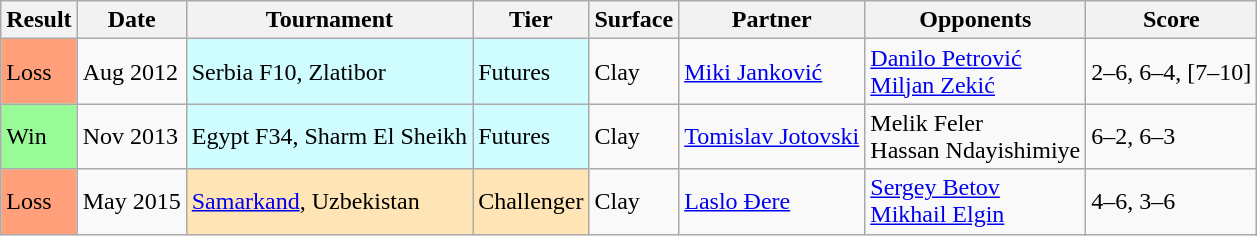<table class="sortable wikitable">
<tr>
<th>Result</th>
<th>Date</th>
<th>Tournament</th>
<th>Tier</th>
<th>Surface</th>
<th>Partner</th>
<th>Opponents</th>
<th>Score</th>
</tr>
<tr>
<td bgcolor="FFA07A">Loss</td>
<td>Aug 2012</td>
<td bgcolor="cffcff">Serbia F10, Zlatibor</td>
<td bgcolor=cffcff>Futures</td>
<td>Clay</td>
<td> <a href='#'>Miki Janković</a></td>
<td> <a href='#'>Danilo Petrović</a><br> <a href='#'>Miljan Zekić</a></td>
<td>2–6, 6–4, [7–10]</td>
</tr>
<tr>
<td bgcolor=98FB98>Win</td>
<td>Nov 2013</td>
<td bgcolor="cffcff">Egypt F34, Sharm El Sheikh</td>
<td bgcolor=cffcff>Futures</td>
<td>Clay</td>
<td> <a href='#'>Tomislav Jotovski</a></td>
<td> Melik Feler<br> Hassan Ndayishimiye</td>
<td>6–2, 6–3</td>
</tr>
<tr>
<td bgcolor="FFA07A">Loss</td>
<td>May 2015</td>
<td bgcolor="moccasin"><a href='#'>Samarkand</a>, Uzbekistan</td>
<td bgcolor=moccasin>Challenger</td>
<td>Clay</td>
<td> <a href='#'>Laslo Đere</a></td>
<td> <a href='#'>Sergey Betov</a><br> <a href='#'>Mikhail Elgin</a></td>
<td>4–6, 3–6</td>
</tr>
</table>
